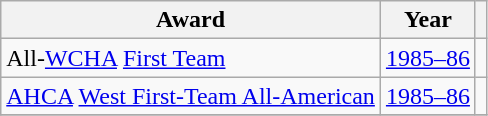<table class="wikitable">
<tr>
<th>Award</th>
<th>Year</th>
<th></th>
</tr>
<tr>
<td>All-<a href='#'>WCHA</a> <a href='#'>First Team</a></td>
<td><a href='#'>1985–86</a></td>
<td></td>
</tr>
<tr>
<td><a href='#'>AHCA</a> <a href='#'>West First-Team All-American</a></td>
<td><a href='#'>1985–86</a></td>
<td></td>
</tr>
<tr>
</tr>
</table>
